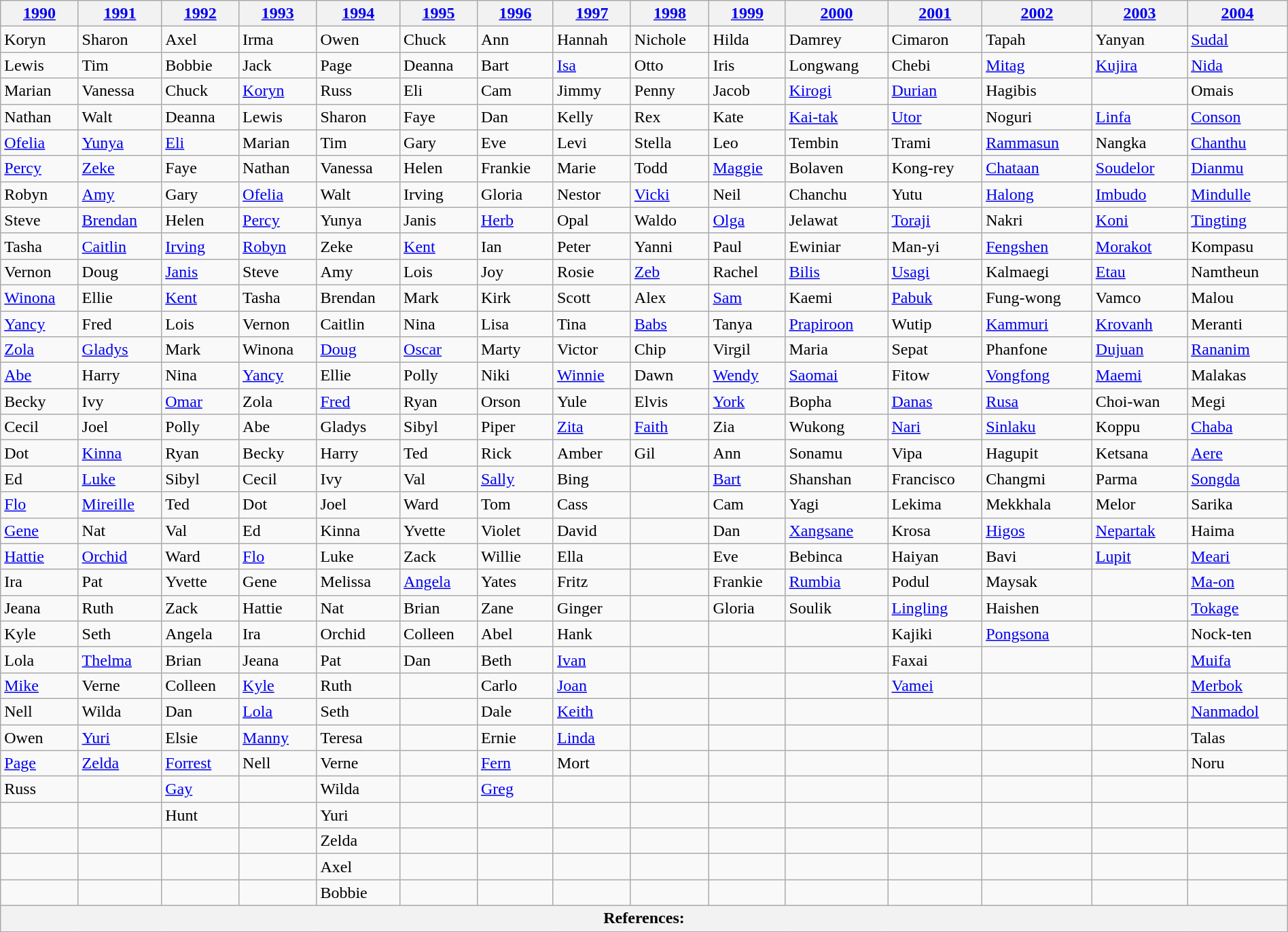<table class="wikitable" width="100%">
<tr>
<th><a href='#'>1990</a></th>
<th><a href='#'>1991</a></th>
<th><a href='#'>1992</a></th>
<th><a href='#'>1993</a></th>
<th><a href='#'>1994</a></th>
<th><a href='#'>1995</a></th>
<th><a href='#'>1996</a></th>
<th><a href='#'>1997</a></th>
<th><a href='#'>1998</a></th>
<th><a href='#'>1999</a></th>
<th><a href='#'>2000</a></th>
<th><a href='#'>2001</a></th>
<th><a href='#'>2002</a></th>
<th><a href='#'>2003</a></th>
<th><a href='#'>2004</a></th>
</tr>
<tr>
<td>Koryn</td>
<td>Sharon</td>
<td>Axel</td>
<td>Irma</td>
<td>Owen</td>
<td>Chuck</td>
<td>Ann</td>
<td>Hannah</td>
<td>Nichole</td>
<td>Hilda</td>
<td>Damrey</td>
<td>Cimaron</td>
<td>Tapah</td>
<td>Yanyan</td>
<td><a href='#'>Sudal</a></td>
</tr>
<tr>
<td>Lewis</td>
<td>Tim</td>
<td>Bobbie</td>
<td>Jack</td>
<td>Page</td>
<td>Deanna</td>
<td>Bart</td>
<td><a href='#'>Isa</a></td>
<td>Otto</td>
<td>Iris</td>
<td>Longwang</td>
<td>Chebi</td>
<td><a href='#'>Mitag</a></td>
<td><a href='#'>Kujira</a></td>
<td><a href='#'>Nida</a></td>
</tr>
<tr>
<td>Marian</td>
<td>Vanessa</td>
<td>Chuck</td>
<td><a href='#'>Koryn</a></td>
<td>Russ</td>
<td>Eli</td>
<td>Cam</td>
<td>Jimmy</td>
<td>Penny</td>
<td>Jacob</td>
<td><a href='#'>Kirogi</a></td>
<td><a href='#'>Durian</a></td>
<td>Hagibis</td>
<td></td>
<td>Omais</td>
</tr>
<tr>
<td>Nathan</td>
<td>Walt</td>
<td>Deanna</td>
<td>Lewis</td>
<td>Sharon</td>
<td>Faye</td>
<td>Dan</td>
<td>Kelly</td>
<td>Rex</td>
<td>Kate</td>
<td><a href='#'>Kai-tak</a></td>
<td><a href='#'>Utor</a></td>
<td>Noguri</td>
<td><a href='#'>Linfa</a></td>
<td><a href='#'>Conson</a></td>
</tr>
<tr>
<td><a href='#'>Ofelia</a></td>
<td><a href='#'>Yunya</a></td>
<td><a href='#'>Eli</a></td>
<td>Marian</td>
<td>Tim</td>
<td>Gary</td>
<td>Eve</td>
<td>Levi</td>
<td>Stella</td>
<td>Leo</td>
<td>Tembin</td>
<td>Trami</td>
<td><a href='#'>Rammasun</a></td>
<td>Nangka</td>
<td><a href='#'>Chanthu</a></td>
</tr>
<tr>
<td><a href='#'>Percy</a></td>
<td><a href='#'>Zeke</a></td>
<td>Faye</td>
<td>Nathan</td>
<td>Vanessa</td>
<td>Helen</td>
<td>Frankie</td>
<td>Marie</td>
<td>Todd</td>
<td><a href='#'>Maggie</a></td>
<td>Bolaven</td>
<td>Kong-rey</td>
<td><a href='#'>Chataan</a></td>
<td><a href='#'>Soudelor</a></td>
<td><a href='#'>Dianmu</a></td>
</tr>
<tr>
<td>Robyn</td>
<td><a href='#'>Amy</a></td>
<td>Gary</td>
<td><a href='#'>Ofelia</a></td>
<td>Walt</td>
<td>Irving</td>
<td>Gloria</td>
<td>Nestor</td>
<td><a href='#'>Vicki</a></td>
<td>Neil</td>
<td>Chanchu</td>
<td>Yutu</td>
<td><a href='#'>Halong</a></td>
<td><a href='#'>Imbudo</a></td>
<td><a href='#'>Mindulle</a></td>
</tr>
<tr>
<td>Steve</td>
<td><a href='#'>Brendan</a></td>
<td>Helen</td>
<td><a href='#'>Percy</a></td>
<td>Yunya</td>
<td>Janis</td>
<td><a href='#'>Herb</a></td>
<td>Opal</td>
<td>Waldo</td>
<td><a href='#'>Olga</a></td>
<td>Jelawat</td>
<td><a href='#'>Toraji</a></td>
<td>Nakri</td>
<td><a href='#'>Koni</a></td>
<td><a href='#'>Tingting</a></td>
</tr>
<tr>
<td>Tasha</td>
<td><a href='#'>Caitlin</a></td>
<td><a href='#'>Irving</a></td>
<td><a href='#'>Robyn</a></td>
<td>Zeke</td>
<td><a href='#'>Kent</a></td>
<td>Ian</td>
<td>Peter</td>
<td>Yanni</td>
<td>Paul</td>
<td>Ewiniar</td>
<td>Man-yi</td>
<td><a href='#'>Fengshen</a></td>
<td><a href='#'>Morakot</a></td>
<td>Kompasu</td>
</tr>
<tr>
<td>Vernon</td>
<td>Doug</td>
<td><a href='#'>Janis</a></td>
<td>Steve</td>
<td>Amy</td>
<td>Lois</td>
<td>Joy</td>
<td>Rosie</td>
<td><a href='#'>Zeb</a></td>
<td>Rachel</td>
<td><a href='#'>Bilis</a></td>
<td><a href='#'>Usagi</a></td>
<td>Kalmaegi</td>
<td><a href='#'>Etau</a></td>
<td>Namtheun</td>
</tr>
<tr>
<td><a href='#'>Winona</a></td>
<td>Ellie</td>
<td><a href='#'>Kent</a></td>
<td>Tasha</td>
<td>Brendan</td>
<td>Mark</td>
<td>Kirk</td>
<td>Scott</td>
<td>Alex</td>
<td><a href='#'>Sam</a></td>
<td>Kaemi</td>
<td><a href='#'>Pabuk</a></td>
<td>Fung-wong</td>
<td>Vamco</td>
<td>Malou</td>
</tr>
<tr>
<td><a href='#'>Yancy</a></td>
<td>Fred</td>
<td>Lois</td>
<td>Vernon</td>
<td>Caitlin</td>
<td>Nina</td>
<td>Lisa</td>
<td>Tina</td>
<td><a href='#'>Babs</a></td>
<td>Tanya</td>
<td><a href='#'>Prapiroon</a></td>
<td>Wutip</td>
<td><a href='#'>Kammuri</a></td>
<td><a href='#'>Krovanh</a></td>
<td>Meranti</td>
</tr>
<tr>
<td><a href='#'>Zola</a></td>
<td><a href='#'>Gladys</a></td>
<td>Mark</td>
<td>Winona</td>
<td><a href='#'>Doug</a></td>
<td><a href='#'>Oscar</a></td>
<td>Marty</td>
<td>Victor</td>
<td>Chip</td>
<td>Virgil</td>
<td>Maria</td>
<td>Sepat</td>
<td>Phanfone</td>
<td><a href='#'>Dujuan</a></td>
<td><a href='#'>Rananim</a></td>
</tr>
<tr>
<td><a href='#'>Abe</a></td>
<td>Harry</td>
<td>Nina</td>
<td><a href='#'>Yancy</a></td>
<td>Ellie</td>
<td>Polly</td>
<td>Niki</td>
<td><a href='#'>Winnie</a></td>
<td>Dawn</td>
<td><a href='#'>Wendy</a></td>
<td><a href='#'>Saomai</a></td>
<td>Fitow</td>
<td><a href='#'>Vongfong</a></td>
<td><a href='#'>Maemi</a></td>
<td>Malakas</td>
</tr>
<tr>
<td>Becky</td>
<td>Ivy</td>
<td><a href='#'>Omar</a></td>
<td>Zola</td>
<td><a href='#'>Fred</a></td>
<td>Ryan</td>
<td>Orson</td>
<td>Yule</td>
<td>Elvis</td>
<td><a href='#'>York</a></td>
<td>Bopha</td>
<td><a href='#'>Danas</a></td>
<td><a href='#'>Rusa</a></td>
<td>Choi-wan</td>
<td>Megi</td>
</tr>
<tr>
<td>Cecil</td>
<td>Joel</td>
<td>Polly</td>
<td>Abe</td>
<td>Gladys</td>
<td>Sibyl</td>
<td>Piper</td>
<td><a href='#'>Zita</a></td>
<td><a href='#'>Faith</a></td>
<td>Zia</td>
<td>Wukong</td>
<td><a href='#'>Nari</a></td>
<td><a href='#'>Sinlaku</a></td>
<td>Koppu</td>
<td><a href='#'>Chaba</a></td>
</tr>
<tr>
<td>Dot</td>
<td><a href='#'>Kinna</a></td>
<td>Ryan</td>
<td>Becky</td>
<td>Harry</td>
<td>Ted</td>
<td>Rick</td>
<td>Amber</td>
<td>Gil</td>
<td>Ann</td>
<td>Sonamu</td>
<td>Vipa</td>
<td>Hagupit</td>
<td>Ketsana</td>
<td><a href='#'>Aere</a></td>
</tr>
<tr>
<td>Ed</td>
<td><a href='#'>Luke</a></td>
<td>Sibyl</td>
<td>Cecil</td>
<td>Ivy</td>
<td>Val</td>
<td><a href='#'>Sally</a></td>
<td>Bing</td>
<td></td>
<td><a href='#'>Bart</a></td>
<td>Shanshan</td>
<td>Francisco</td>
<td>Changmi</td>
<td>Parma</td>
<td><a href='#'>Songda</a></td>
</tr>
<tr>
<td><a href='#'>Flo</a></td>
<td><a href='#'>Mireille</a></td>
<td>Ted</td>
<td>Dot</td>
<td>Joel</td>
<td>Ward</td>
<td>Tom</td>
<td>Cass</td>
<td></td>
<td>Cam</td>
<td>Yagi</td>
<td>Lekima</td>
<td>Mekkhala</td>
<td>Melor</td>
<td>Sarika</td>
</tr>
<tr>
<td><a href='#'>Gene</a></td>
<td>Nat</td>
<td>Val</td>
<td>Ed</td>
<td>Kinna</td>
<td>Yvette</td>
<td>Violet</td>
<td>David</td>
<td></td>
<td>Dan</td>
<td><a href='#'>Xangsane</a></td>
<td>Krosa</td>
<td><a href='#'>Higos</a></td>
<td><a href='#'>Nepartak</a></td>
<td>Haima</td>
</tr>
<tr>
<td><a href='#'>Hattie</a></td>
<td><a href='#'>Orchid</a></td>
<td>Ward</td>
<td><a href='#'>Flo</a></td>
<td>Luke</td>
<td>Zack</td>
<td>Willie</td>
<td>Ella</td>
<td></td>
<td>Eve</td>
<td>Bebinca</td>
<td>Haiyan</td>
<td>Bavi</td>
<td><a href='#'>Lupit</a></td>
<td><a href='#'>Meari</a></td>
</tr>
<tr>
<td>Ira</td>
<td>Pat</td>
<td>Yvette</td>
<td>Gene</td>
<td>Melissa</td>
<td><a href='#'>Angela</a></td>
<td>Yates</td>
<td>Fritz</td>
<td></td>
<td>Frankie</td>
<td><a href='#'>Rumbia</a></td>
<td>Podul</td>
<td>Maysak</td>
<td></td>
<td><a href='#'>Ma-on</a></td>
</tr>
<tr>
<td>Jeana</td>
<td>Ruth</td>
<td>Zack</td>
<td>Hattie</td>
<td>Nat</td>
<td>Brian</td>
<td>Zane</td>
<td>Ginger</td>
<td></td>
<td>Gloria</td>
<td>Soulik</td>
<td><a href='#'>Lingling</a></td>
<td>Haishen</td>
<td></td>
<td><a href='#'>Tokage</a></td>
</tr>
<tr>
<td>Kyle</td>
<td>Seth</td>
<td>Angela</td>
<td>Ira</td>
<td>Orchid</td>
<td>Colleen</td>
<td>Abel</td>
<td>Hank</td>
<td></td>
<td></td>
<td></td>
<td>Kajiki</td>
<td><a href='#'>Pongsona</a></td>
<td></td>
<td>Nock-ten</td>
</tr>
<tr>
<td>Lola</td>
<td><a href='#'>Thelma</a></td>
<td>Brian</td>
<td>Jeana</td>
<td>Pat</td>
<td>Dan</td>
<td>Beth</td>
<td><a href='#'>Ivan</a></td>
<td></td>
<td></td>
<td></td>
<td>Faxai</td>
<td></td>
<td></td>
<td><a href='#'>Muifa</a></td>
</tr>
<tr>
<td><a href='#'>Mike</a></td>
<td>Verne</td>
<td>Colleen</td>
<td><a href='#'>Kyle</a></td>
<td>Ruth</td>
<td></td>
<td>Carlo</td>
<td><a href='#'>Joan</a></td>
<td></td>
<td></td>
<td></td>
<td><a href='#'>Vamei</a></td>
<td></td>
<td></td>
<td><a href='#'>Merbok</a></td>
</tr>
<tr>
<td>Nell</td>
<td>Wilda</td>
<td>Dan</td>
<td><a href='#'>Lola</a></td>
<td>Seth</td>
<td></td>
<td>Dale</td>
<td><a href='#'>Keith</a></td>
<td></td>
<td></td>
<td></td>
<td></td>
<td></td>
<td></td>
<td><a href='#'>Nanmadol</a></td>
</tr>
<tr>
<td>Owen</td>
<td><a href='#'>Yuri</a></td>
<td>Elsie</td>
<td><a href='#'>Manny</a></td>
<td>Teresa</td>
<td></td>
<td>Ernie</td>
<td><a href='#'>Linda</a></td>
<td></td>
<td></td>
<td></td>
<td></td>
<td></td>
<td></td>
<td>Talas</td>
</tr>
<tr>
<td><a href='#'>Page</a></td>
<td><a href='#'>Zelda</a></td>
<td><a href='#'>Forrest</a></td>
<td>Nell</td>
<td>Verne</td>
<td></td>
<td><a href='#'>Fern</a></td>
<td>Mort</td>
<td></td>
<td></td>
<td></td>
<td></td>
<td></td>
<td></td>
<td>Noru</td>
</tr>
<tr>
<td>Russ</td>
<td></td>
<td><a href='#'>Gay</a></td>
<td></td>
<td>Wilda</td>
<td></td>
<td><a href='#'>Greg</a></td>
<td></td>
<td></td>
<td></td>
<td></td>
<td></td>
<td></td>
<td></td>
<td></td>
</tr>
<tr>
<td></td>
<td></td>
<td>Hunt</td>
<td></td>
<td>Yuri</td>
<td></td>
<td></td>
<td></td>
<td></td>
<td></td>
<td></td>
<td></td>
<td></td>
<td></td>
<td></td>
</tr>
<tr>
<td></td>
<td></td>
<td></td>
<td></td>
<td>Zelda</td>
<td></td>
<td></td>
<td></td>
<td></td>
<td></td>
<td></td>
<td></td>
<td></td>
<td></td>
<td></td>
</tr>
<tr>
<td></td>
<td></td>
<td></td>
<td></td>
<td>Axel</td>
<td></td>
<td></td>
<td></td>
<td></td>
<td></td>
<td></td>
<td></td>
<td></td>
<td></td>
<td></td>
</tr>
<tr>
<td></td>
<td></td>
<td></td>
<td></td>
<td>Bobbie</td>
<td></td>
<td></td>
<td></td>
<td></td>
<td></td>
<td></td>
<td></td>
<td></td>
<td></td>
<td></td>
</tr>
<tr>
<th colspan=15>References:</th>
</tr>
</table>
